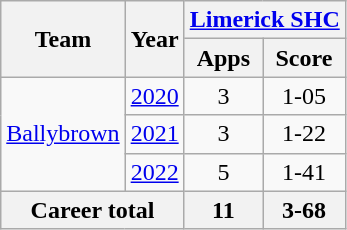<table class="wikitable" style="text-align:center">
<tr>
<th rowspan="2">Team</th>
<th rowspan="2">Year</th>
<th colspan="2"><a href='#'>Limerick SHC</a></th>
</tr>
<tr>
<th>Apps</th>
<th>Score</th>
</tr>
<tr>
<td rowspan="3"><a href='#'>Ballybrown</a></td>
<td><a href='#'>2020</a></td>
<td>3</td>
<td>1-05</td>
</tr>
<tr>
<td><a href='#'>2021</a></td>
<td>3</td>
<td>1-22</td>
</tr>
<tr>
<td><a href='#'>2022</a></td>
<td>5</td>
<td>1-41</td>
</tr>
<tr>
<th colspan="2">Career total</th>
<th>11</th>
<th>3-68</th>
</tr>
</table>
